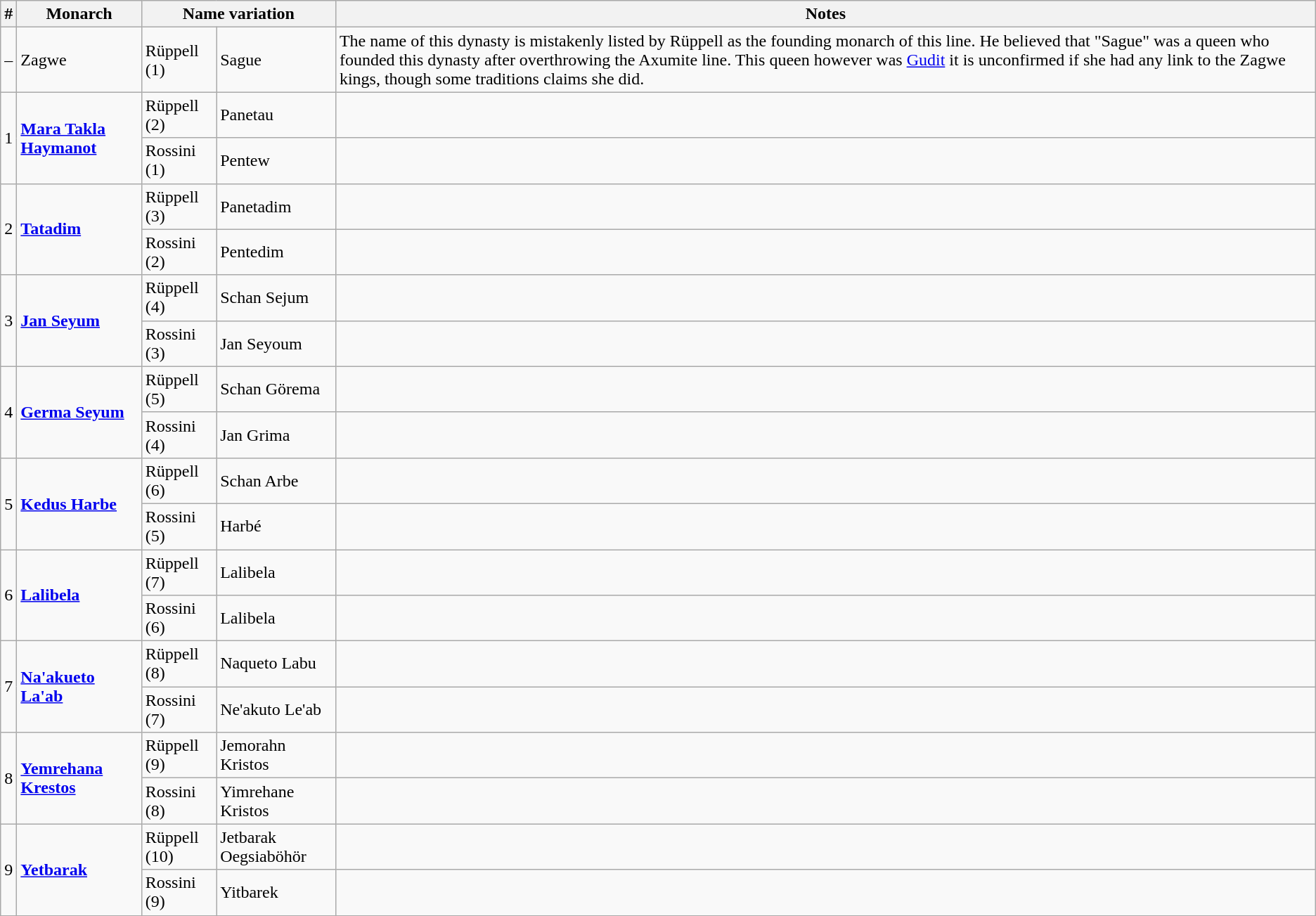<table class="wikitable" border="1">
<tr>
<th>#</th>
<th>Monarch</th>
<th colspan="2">Name variation</th>
<th>Notes</th>
</tr>
<tr>
<td>–</td>
<td>Zagwe</td>
<td>Rüppell (1)</td>
<td>Sague</td>
<td>The name of this dynasty is mistakenly listed by Rüppell as the founding monarch of this line. He believed that "Sague" was a queen who founded this dynasty after overthrowing the Axumite line. This queen however was <a href='#'>Gudit</a> it is unconfirmed if she had any link to the Zagwe kings, though some traditions claims she did.</td>
</tr>
<tr>
<td rowspan="2">1</td>
<td rowspan="2"><strong><a href='#'>Mara Takla Haymanot</a></strong></td>
<td>Rüppell (2)</td>
<td>Panetau</td>
<td></td>
</tr>
<tr>
<td>Rossini (1)</td>
<td>Pentew</td>
<td></td>
</tr>
<tr>
<td rowspan="2">2</td>
<td rowspan="2"><strong><a href='#'>Tatadim</a></strong></td>
<td>Rüppell (3)</td>
<td>Panetadim</td>
<td></td>
</tr>
<tr>
<td>Rossini (2)</td>
<td>Pentedim</td>
<td></td>
</tr>
<tr>
<td rowspan="2">3</td>
<td rowspan="2"><strong><a href='#'>Jan Seyum</a></strong></td>
<td>Rüppell (4)</td>
<td>Schan Sejum</td>
<td></td>
</tr>
<tr>
<td>Rossini (3)</td>
<td>Jan Seyoum</td>
<td></td>
</tr>
<tr>
<td rowspan="2">4</td>
<td rowspan="2"><strong><a href='#'>Germa Seyum</a></strong></td>
<td>Rüppell (5)</td>
<td>Schan Görema</td>
<td></td>
</tr>
<tr>
<td>Rossini (4)</td>
<td>Jan Grima</td>
<td></td>
</tr>
<tr>
<td rowspan="2">5</td>
<td rowspan="2"><strong><a href='#'>Kedus Harbe</a></strong></td>
<td>Rüppell (6)</td>
<td>Schan Arbe</td>
<td></td>
</tr>
<tr>
<td>Rossini (5)</td>
<td>Harbé</td>
<td></td>
</tr>
<tr>
<td rowspan="2">6</td>
<td rowspan="2"><a href='#'><strong>Lalibela</strong></a></td>
<td>Rüppell (7)</td>
<td>Lalibela</td>
<td></td>
</tr>
<tr>
<td>Rossini (6)</td>
<td>Lalibela</td>
<td></td>
</tr>
<tr>
<td rowspan="2">7</td>
<td rowspan="2"><strong><a href='#'>Na'akueto La'ab</a></strong></td>
<td>Rüppell (8)</td>
<td>Naqueto Labu</td>
<td></td>
</tr>
<tr>
<td>Rossini (7)</td>
<td>Ne'akuto Le'ab</td>
<td></td>
</tr>
<tr>
<td rowspan="2">8</td>
<td rowspan="2"><strong><a href='#'>Yemrehana Krestos</a></strong></td>
<td>Rüppell (9)</td>
<td>Jemorahn Kristos</td>
<td></td>
</tr>
<tr>
<td>Rossini (8)</td>
<td>Yimrehane Kristos</td>
<td></td>
</tr>
<tr>
<td rowspan="2">9</td>
<td rowspan="2"><strong><a href='#'>Yetbarak</a></strong></td>
<td>Rüppell (10)</td>
<td>Jetbarak Oegsiaböhör</td>
<td></td>
</tr>
<tr>
<td>Rossini (9)</td>
<td>Yitbarek</td>
<td></td>
</tr>
<tr>
</tr>
</table>
